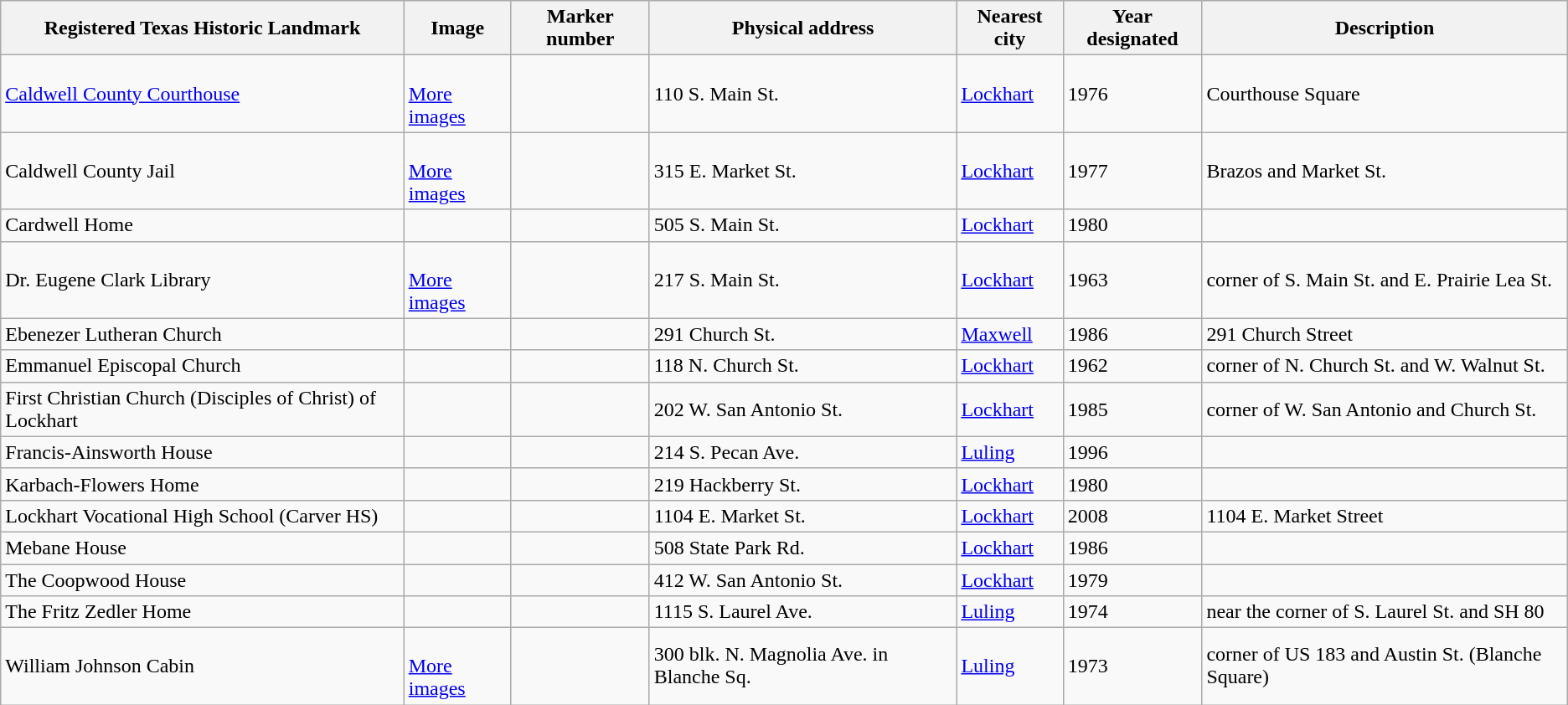<table class="wikitable sortable">
<tr>
<th>Registered Texas Historic Landmark</th>
<th>Image</th>
<th>Marker number</th>
<th>Physical address</th>
<th>Nearest city</th>
<th>Year designated</th>
<th>Description</th>
</tr>
<tr>
<td><a href='#'>Caldwell County Courthouse</a></td>
<td><br> <a href='#'>More images</a></td>
<td></td>
<td>110 S. Main St.<br></td>
<td><a href='#'>Lockhart</a></td>
<td>1976</td>
<td>Courthouse Square</td>
</tr>
<tr>
<td>Caldwell County Jail</td>
<td><br> <a href='#'>More images</a></td>
<td></td>
<td>315 E. Market St.<br></td>
<td><a href='#'>Lockhart</a></td>
<td>1977</td>
<td>Brazos and Market St.</td>
</tr>
<tr>
<td>Cardwell Home</td>
<td></td>
<td></td>
<td>505 S. Main St.<br></td>
<td><a href='#'>Lockhart</a></td>
<td>1980</td>
<td></td>
</tr>
<tr>
<td>Dr. Eugene Clark Library</td>
<td><br> <a href='#'>More images</a></td>
<td></td>
<td>217 S. Main St.<br></td>
<td><a href='#'>Lockhart</a></td>
<td>1963</td>
<td>corner of S. Main St. and E. Prairie Lea St.</td>
</tr>
<tr>
<td>Ebenezer Lutheran Church</td>
<td></td>
<td></td>
<td>291 Church St.<br></td>
<td><a href='#'>Maxwell</a></td>
<td>1986</td>
<td>291 Church Street</td>
</tr>
<tr>
<td>Emmanuel Episcopal Church</td>
<td></td>
<td></td>
<td>118 N. Church St.<br></td>
<td><a href='#'>Lockhart</a></td>
<td>1962</td>
<td>corner of N. Church St. and W. Walnut St.</td>
</tr>
<tr>
<td>First Christian Church (Disciples of Christ) of Lockhart</td>
<td></td>
<td></td>
<td>202 W. San Antonio St.<br></td>
<td><a href='#'>Lockhart</a></td>
<td>1985</td>
<td>corner of W. San Antonio and Church St.</td>
</tr>
<tr>
<td>Francis-Ainsworth House</td>
<td></td>
<td></td>
<td>214 S. Pecan Ave.<br></td>
<td><a href='#'>Luling</a></td>
<td>1996</td>
<td></td>
</tr>
<tr>
<td>Karbach-Flowers Home</td>
<td></td>
<td></td>
<td>219 Hackberry St.<br></td>
<td><a href='#'>Lockhart</a></td>
<td>1980</td>
<td></td>
</tr>
<tr>
<td>Lockhart Vocational High School (Carver HS)</td>
<td></td>
<td></td>
<td>1104 E. Market St.<br></td>
<td><a href='#'>Lockhart</a></td>
<td>2008</td>
<td>1104 E. Market Street</td>
</tr>
<tr>
<td>Mebane House</td>
<td></td>
<td></td>
<td>508 State Park Rd.<br></td>
<td><a href='#'>Lockhart</a></td>
<td>1986</td>
<td></td>
</tr>
<tr>
<td>The Coopwood House</td>
<td></td>
<td></td>
<td>412 W. San Antonio St.<br></td>
<td><a href='#'>Lockhart</a></td>
<td>1979</td>
<td></td>
</tr>
<tr>
<td>The Fritz Zedler Home</td>
<td></td>
<td></td>
<td>1115 S. Laurel Ave.<br></td>
<td><a href='#'>Luling</a></td>
<td>1974</td>
<td>near the corner of S. Laurel St. and SH 80</td>
</tr>
<tr>
<td>William Johnson Cabin</td>
<td><br> <a href='#'>More images</a></td>
<td></td>
<td>300 blk. N. Magnolia Ave. in Blanche Sq.<br></td>
<td><a href='#'>Luling</a></td>
<td>1973</td>
<td>corner of US 183 and Austin St. (Blanche Square)</td>
</tr>
</table>
